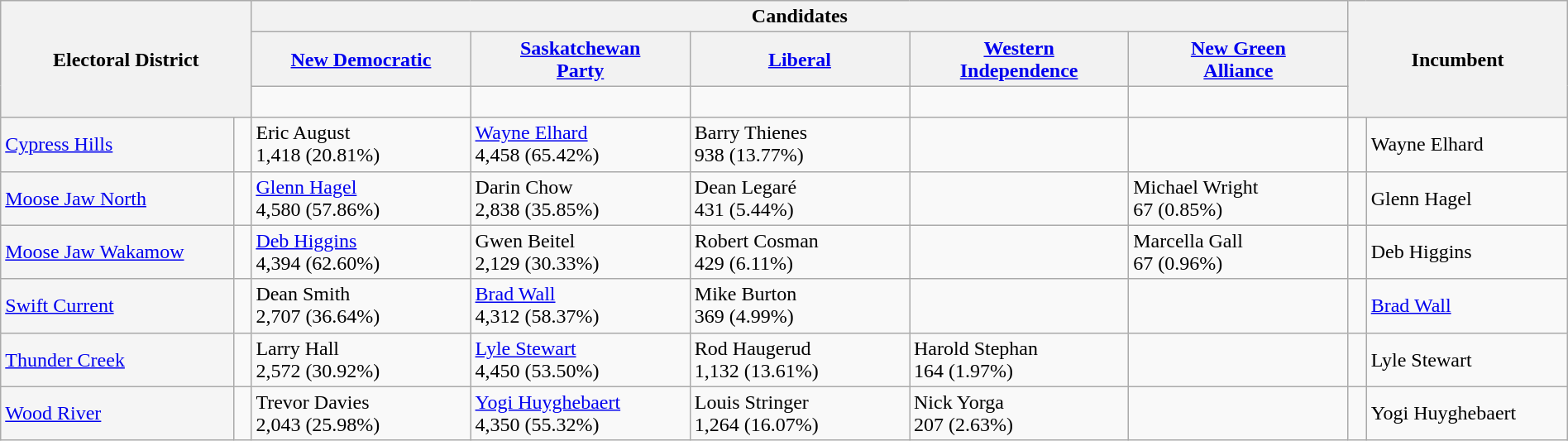<table class="wikitable" style="width:100%">
<tr>
<th style="width:16%;" rowspan=3 colspan=2>Electoral District</th>
<th colspan=5>Candidates</th>
<th style="width:14%;" rowspan=3 colspan=2>Incumbent</th>
</tr>
<tr>
<th width=14%><a href='#'>New Democratic</a></th>
<th width=14%><a href='#'>Saskatchewan<br>Party</a></th>
<th width=14%><a href='#'>Liberal</a></th>
<th width=14%><a href='#'>Western<br>Independence</a></th>
<th width=14%><a href='#'>New Green<br>Alliance</a></th>
</tr>
<tr>
<td width=14% > </td>
<td width=14% > </td>
<td width=14% > </td>
<td width=14% > </td>
<td width=14% > </td>
</tr>
<tr>
<td bgcolor=whitesmoke><a href='#'>Cypress Hills</a></td>
<td> </td>
<td>Eric August <br>1,418 (20.81%)</td>
<td><a href='#'>Wayne Elhard</a><br>4,458 (65.42%)</td>
<td>Barry Thienes <br>938 (13.77%)</td>
<td></td>
<td></td>
<td> </td>
<td>Wayne Elhard</td>
</tr>
<tr>
<td bgcolor=whitesmoke><a href='#'>Moose Jaw North</a></td>
<td> </td>
<td><a href='#'>Glenn Hagel</a><br>4,580 (57.86%)</td>
<td>Darin Chow <br>2,838 (35.85%)</td>
<td>Dean Legaré <br>431 (5.44%)</td>
<td></td>
<td>Michael Wright <br>67 (0.85%)</td>
<td> </td>
<td>Glenn Hagel</td>
</tr>
<tr>
<td bgcolor=whitesmoke><a href='#'>Moose Jaw Wakamow</a></td>
<td> </td>
<td><a href='#'>Deb Higgins</a><br>4,394 (62.60%)</td>
<td>Gwen Beitel <br>2,129 (30.33%)</td>
<td>Robert Cosman <br>429 (6.11%)</td>
<td></td>
<td>Marcella Gall <br>67 (0.96%)</td>
<td> </td>
<td>Deb Higgins</td>
</tr>
<tr>
<td bgcolor=whitesmoke><a href='#'>Swift Current</a></td>
<td> </td>
<td>Dean Smith <br>2,707 (36.64%)</td>
<td><a href='#'>Brad Wall</a><br>4,312 (58.37%)</td>
<td>Mike Burton <br>369 (4.99%)</td>
<td></td>
<td></td>
<td> </td>
<td><a href='#'>Brad Wall</a></td>
</tr>
<tr>
<td bgcolor=whitesmoke><a href='#'>Thunder Creek</a></td>
<td> </td>
<td>Larry Hall <br>2,572 (30.92%)</td>
<td><a href='#'>Lyle Stewart</a><br>4,450 (53.50%)</td>
<td>Rod Haugerud <br>1,132 (13.61%)</td>
<td>Harold Stephan <br>164 (1.97%)</td>
<td></td>
<td> </td>
<td>Lyle Stewart</td>
</tr>
<tr>
<td bgcolor=whitesmoke><a href='#'>Wood River</a></td>
<td> </td>
<td>Trevor Davies <br>2,043 (25.98%)</td>
<td><a href='#'>Yogi Huyghebaert</a><br>4,350 (55.32%)</td>
<td>Louis Stringer <br>1,264 (16.07%)</td>
<td>Nick Yorga <br>207 (2.63%)</td>
<td></td>
<td> </td>
<td>Yogi Huyghebaert</td>
</tr>
</table>
